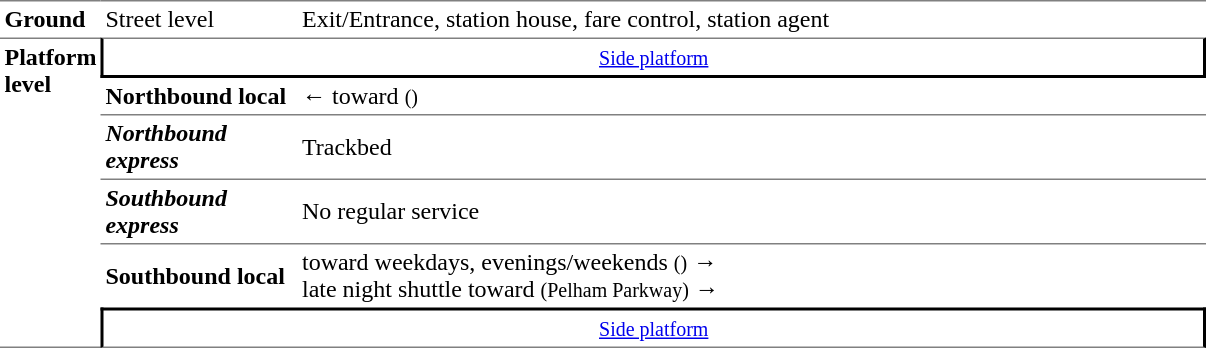<table table border=0 cellspacing=0 cellpadding=3>
<tr>
<td style="border-top:solid 1px gray;" width=50><strong>Ground</strong></td>
<td style="border-top:solid 1px gray;" width=125>Street level</td>
<td style="border-top:solid 1px gray;" width=600>Exit/Entrance, station house, fare control, station agent<br></td>
</tr>
<tr>
<td style="border-top:solid 1px gray;border-bottom:solid 1px gray;" rowspan=6 valign=top><strong>Platform level</strong></td>
<td style="border-top:solid 1px gray;border-right:solid 2px black;border-left:solid 2px black;border-bottom:solid 2px black;text-align:center;" colspan=2><small><a href='#'>Side platform</a> </small></td>
</tr>
<tr>
<td style="border-bottom:solid 1px gray;"><span><strong>Northbound local</strong></span></td>
<td style="border-bottom:solid 1px gray;">←  toward  <small>()</small></td>
</tr>
<tr>
<td style="border-bottom:solid 1px gray;"><strong><em>Northbound express</em></strong></td>
<td style="border-bottom:solid 1px gray;"> Trackbed</td>
</tr>
<tr>
<td style="border-bottom:solid 1px gray;"><strong><em>Southbound express</em></strong></td>
<td style="border-bottom:solid 1px gray;"> No regular service</td>
</tr>
<tr>
<td><span><strong>Southbound local</strong></span></td>
<td>  toward  weekdays,  evenings/weekends <small>()</small> →<br>  late night shuttle toward  <small>(Pelham Parkway)</small> →</td>
</tr>
<tr>
<td style="border-top:solid 2px black;border-bottom:solid 1px gray;border-right:solid 2px black;border-left:solid 2px black;text-align:center;" colspan=2><small><a href='#'>Side platform</a> </small></td>
</tr>
</table>
